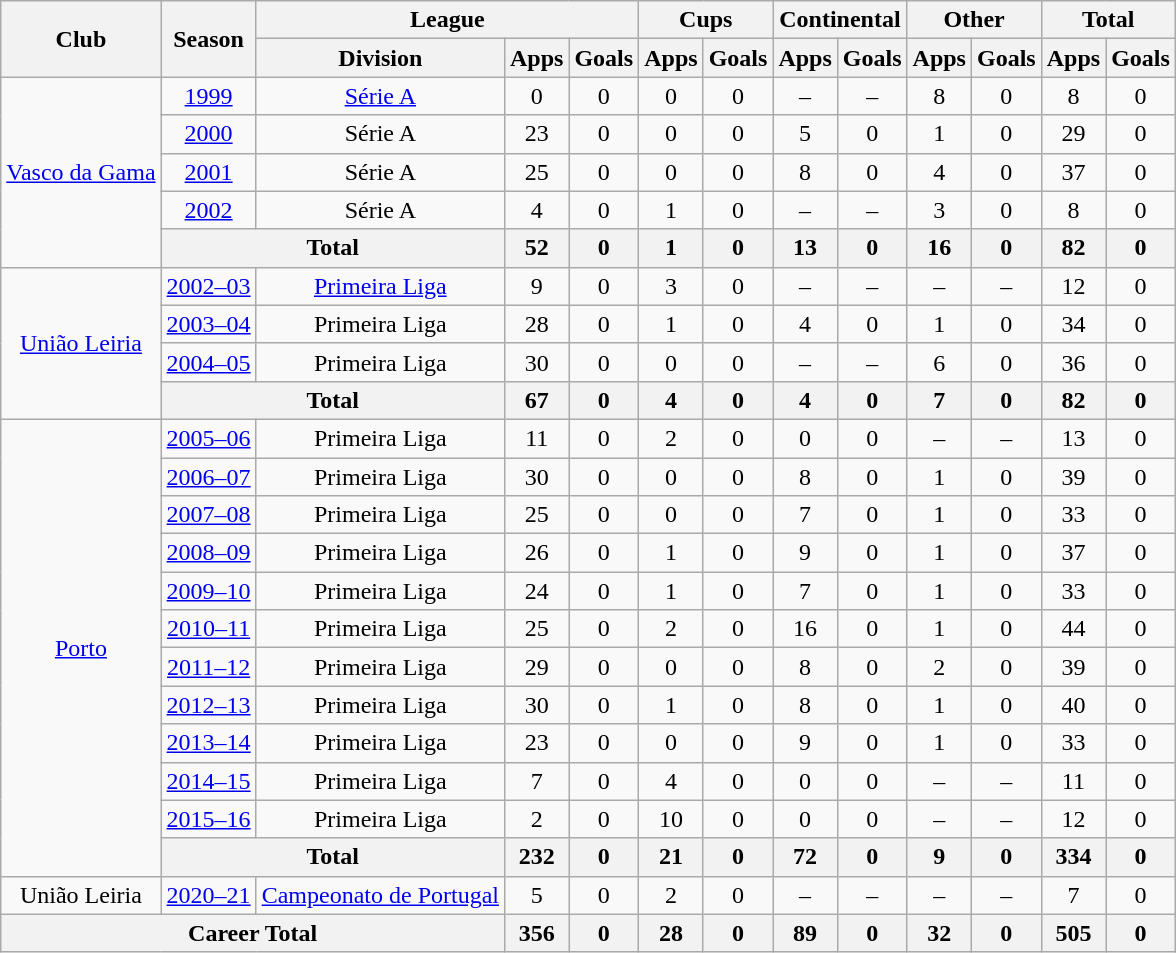<table class="wikitable" style="text-align: center">
<tr>
<th rowspan="2">Club</th>
<th rowspan="2">Season</th>
<th colspan="3">League</th>
<th colspan="2">Cups</th>
<th colspan="2">Continental</th>
<th colspan="2">Other</th>
<th colspan="2">Total</th>
</tr>
<tr>
<th>Division</th>
<th>Apps</th>
<th>Goals</th>
<th>Apps</th>
<th>Goals</th>
<th>Apps</th>
<th>Goals</th>
<th>Apps</th>
<th>Goals</th>
<th>Apps</th>
<th>Goals</th>
</tr>
<tr>
<td rowspan="5"><a href='#'>Vasco da Gama</a></td>
<td><a href='#'>1999</a></td>
<td><a href='#'>Série A</a></td>
<td>0</td>
<td>0</td>
<td>0</td>
<td>0</td>
<td>–</td>
<td>–</td>
<td>8</td>
<td>0</td>
<td>8</td>
<td>0</td>
</tr>
<tr>
<td><a href='#'>2000</a></td>
<td>Série A</td>
<td>23</td>
<td>0</td>
<td>0</td>
<td>0</td>
<td>5</td>
<td>0</td>
<td>1</td>
<td>0</td>
<td>29</td>
<td>0</td>
</tr>
<tr>
<td><a href='#'>2001</a></td>
<td>Série A</td>
<td>25</td>
<td>0</td>
<td>0</td>
<td>0</td>
<td>8</td>
<td>0</td>
<td>4</td>
<td>0</td>
<td>37</td>
<td>0</td>
</tr>
<tr>
<td><a href='#'>2002</a></td>
<td>Série A</td>
<td>4</td>
<td>0</td>
<td>1</td>
<td>0</td>
<td>–</td>
<td>–</td>
<td>3</td>
<td>0</td>
<td>8</td>
<td>0</td>
</tr>
<tr>
<th colspan="2">Total</th>
<th>52</th>
<th>0</th>
<th>1</th>
<th>0</th>
<th>13</th>
<th>0</th>
<th>16</th>
<th>0</th>
<th>82</th>
<th>0</th>
</tr>
<tr>
<td rowspan="4"><a href='#'>União Leiria</a></td>
<td><a href='#'>2002–03</a></td>
<td><a href='#'>Primeira Liga</a></td>
<td>9</td>
<td>0</td>
<td>3</td>
<td>0</td>
<td>–</td>
<td>–</td>
<td>–</td>
<td>–</td>
<td>12</td>
<td>0</td>
</tr>
<tr>
<td><a href='#'>2003–04</a></td>
<td>Primeira Liga</td>
<td>28</td>
<td>0</td>
<td>1</td>
<td>0</td>
<td>4</td>
<td>0</td>
<td>1</td>
<td>0</td>
<td>34</td>
<td>0</td>
</tr>
<tr>
<td><a href='#'>2004–05</a></td>
<td>Primeira Liga</td>
<td>30</td>
<td>0</td>
<td>0</td>
<td>0</td>
<td>–</td>
<td>–</td>
<td>6</td>
<td>0</td>
<td>36</td>
<td>0</td>
</tr>
<tr>
<th colspan="2">Total</th>
<th>67</th>
<th>0</th>
<th>4</th>
<th>0</th>
<th>4</th>
<th>0</th>
<th>7</th>
<th>0</th>
<th>82</th>
<th>0</th>
</tr>
<tr>
<td rowspan="12"><a href='#'>Porto</a></td>
<td><a href='#'>2005–06</a></td>
<td>Primeira Liga</td>
<td>11</td>
<td>0</td>
<td>2</td>
<td>0</td>
<td>0</td>
<td>0</td>
<td>–</td>
<td>–</td>
<td>13</td>
<td>0</td>
</tr>
<tr>
<td><a href='#'>2006–07</a></td>
<td>Primeira Liga</td>
<td>30</td>
<td>0</td>
<td>0</td>
<td>0</td>
<td>8</td>
<td>0</td>
<td>1</td>
<td>0</td>
<td>39</td>
<td>0</td>
</tr>
<tr>
<td><a href='#'>2007–08</a></td>
<td>Primeira Liga</td>
<td>25</td>
<td>0</td>
<td>0</td>
<td>0</td>
<td>7</td>
<td>0</td>
<td>1</td>
<td>0</td>
<td>33</td>
<td>0</td>
</tr>
<tr>
<td><a href='#'>2008–09</a></td>
<td>Primeira Liga</td>
<td>26</td>
<td>0</td>
<td>1</td>
<td>0</td>
<td>9</td>
<td>0</td>
<td>1</td>
<td>0</td>
<td>37</td>
<td>0</td>
</tr>
<tr>
<td><a href='#'>2009–10</a></td>
<td>Primeira Liga</td>
<td>24</td>
<td>0</td>
<td>1</td>
<td>0</td>
<td>7</td>
<td>0</td>
<td>1</td>
<td>0</td>
<td>33</td>
<td>0</td>
</tr>
<tr>
<td><a href='#'>2010–11</a></td>
<td>Primeira Liga</td>
<td>25</td>
<td>0</td>
<td>2</td>
<td>0</td>
<td>16</td>
<td>0</td>
<td>1</td>
<td>0</td>
<td>44</td>
<td>0</td>
</tr>
<tr>
<td><a href='#'>2011–12</a></td>
<td>Primeira Liga</td>
<td>29</td>
<td>0</td>
<td>0</td>
<td>0</td>
<td>8</td>
<td>0</td>
<td>2</td>
<td>0</td>
<td>39</td>
<td>0</td>
</tr>
<tr>
<td><a href='#'>2012–13</a></td>
<td>Primeira Liga</td>
<td>30</td>
<td>0</td>
<td>1</td>
<td>0</td>
<td>8</td>
<td>0</td>
<td>1</td>
<td>0</td>
<td>40</td>
<td>0</td>
</tr>
<tr>
<td><a href='#'>2013–14</a></td>
<td>Primeira Liga</td>
<td>23</td>
<td>0</td>
<td>0</td>
<td>0</td>
<td>9</td>
<td>0</td>
<td>1</td>
<td>0</td>
<td>33</td>
<td>0</td>
</tr>
<tr>
<td><a href='#'>2014–15</a></td>
<td>Primeira Liga</td>
<td>7</td>
<td>0</td>
<td>4</td>
<td>0</td>
<td>0</td>
<td>0</td>
<td>–</td>
<td>–</td>
<td>11</td>
<td>0</td>
</tr>
<tr>
<td><a href='#'>2015–16</a></td>
<td>Primeira Liga</td>
<td>2</td>
<td>0</td>
<td>10</td>
<td>0</td>
<td>0</td>
<td>0</td>
<td>–</td>
<td>–</td>
<td>12</td>
<td>0</td>
</tr>
<tr>
<th colspan="2">Total</th>
<th>232</th>
<th>0</th>
<th>21</th>
<th>0</th>
<th>72</th>
<th>0</th>
<th>9</th>
<th>0</th>
<th>334</th>
<th>0</th>
</tr>
<tr>
<td>União Leiria</td>
<td><a href='#'>2020–21</a></td>
<td><a href='#'>Campeonato de Portugal</a></td>
<td>5</td>
<td>0</td>
<td>2</td>
<td>0</td>
<td>–</td>
<td>–</td>
<td>–</td>
<td>–</td>
<td>7</td>
<td>0</td>
</tr>
<tr>
<th colspan="3">Career Total</th>
<th>356</th>
<th>0</th>
<th>28</th>
<th>0</th>
<th>89</th>
<th>0</th>
<th>32</th>
<th>0</th>
<th>505</th>
<th>0</th>
</tr>
</table>
